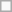<table class=wikitable>
<tr>
<td> </td>
</tr>
</table>
